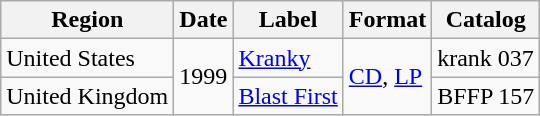<table class="wikitable">
<tr>
<th>Region</th>
<th>Date</th>
<th>Label</th>
<th>Format</th>
<th>Catalog</th>
</tr>
<tr>
<td>United States</td>
<td rowspan="2">1999</td>
<td><a href='#'>Kranky</a></td>
<td rowspan="2"><a href='#'>CD</a>, <a href='#'>LP</a></td>
<td>krank 037</td>
</tr>
<tr>
<td>United Kingdom</td>
<td><a href='#'>Blast First</a></td>
<td>BFFP 157</td>
</tr>
</table>
